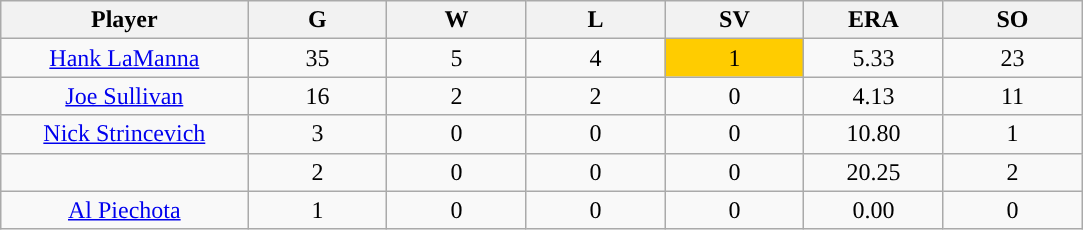<table class="wikitable sortable">
<tr>
<th bgcolor="#DDDDFF" width="16%">Player</th>
<th bgcolor="#DDDDFF" width="9%">G</th>
<th bgcolor="#DDDDFF" width="9%">W</th>
<th bgcolor="#DDDDFF" width="9%">L</th>
<th bgcolor="#DDDDFF" width="9%">SV</th>
<th bgcolor="#DDDDFF" width="9%">ERA</th>
<th bgcolor="#DDDDFF" width="9%">SO</th>
</tr>
<tr align="center">
<td><a href='#'>Hank LaManna</a></td>
<td>35</td>
<td>5</td>
<td>4</td>
<td style="background:#fc0;">1</td>
<td>5.33</td>
<td>23</td>
</tr>
<tr align="center">
<td><a href='#'>Joe Sullivan</a></td>
<td>16</td>
<td>2</td>
<td>2</td>
<td>0</td>
<td>4.13</td>
<td>11</td>
</tr>
<tr align="center">
<td><a href='#'>Nick Strincevich</a></td>
<td>3</td>
<td>0</td>
<td>0</td>
<td>0</td>
<td>10.80</td>
<td>1</td>
</tr>
<tr align="center">
<td></td>
<td>2</td>
<td>0</td>
<td>0</td>
<td>0</td>
<td>20.25</td>
<td>2</td>
</tr>
<tr align="center">
<td><a href='#'>Al Piechota</a></td>
<td>1</td>
<td>0</td>
<td>0</td>
<td>0</td>
<td>0.00</td>
<td>0</td>
</tr>
</table>
